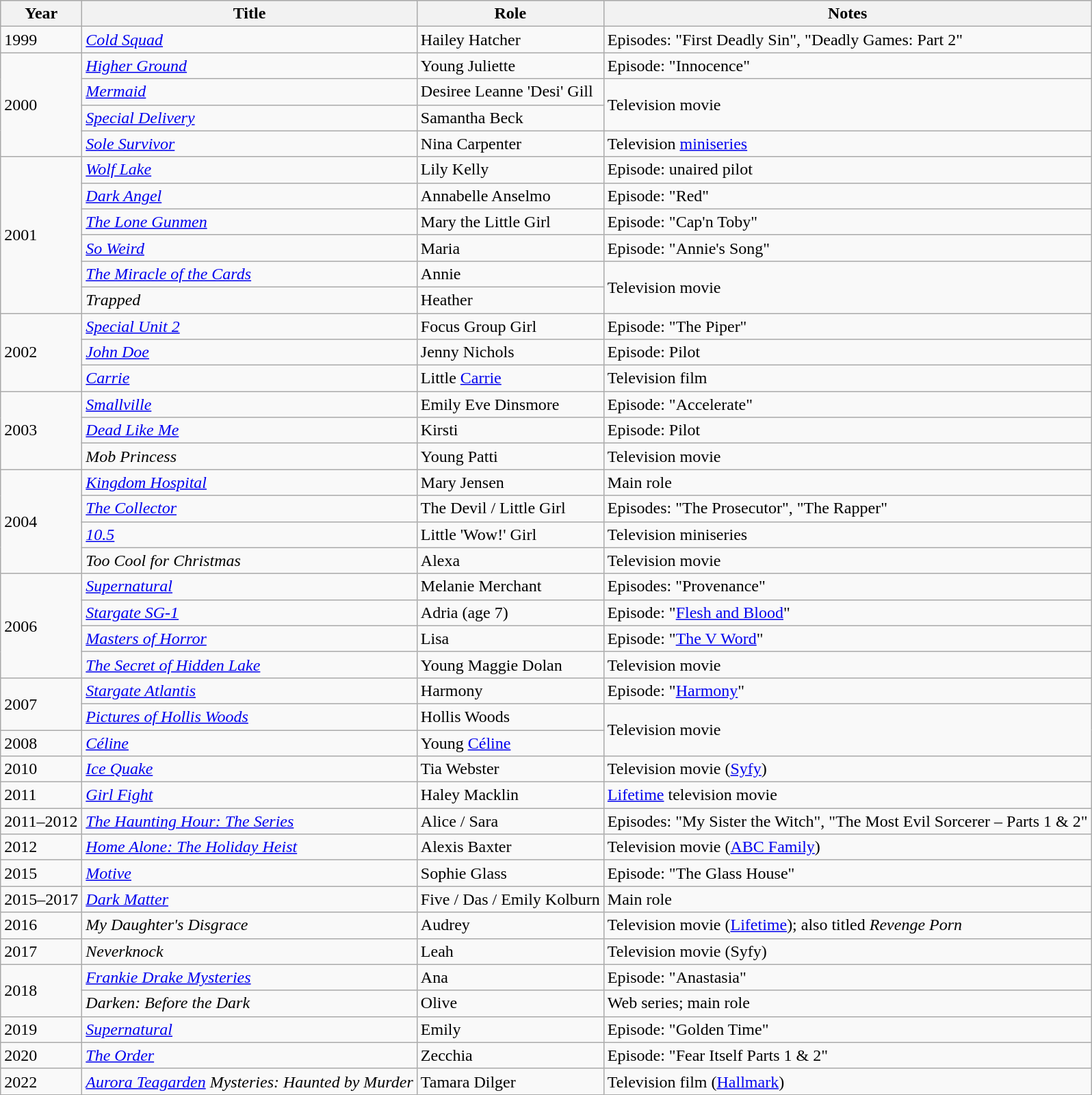<table class="wikitable sortable">
<tr style="background:#ccc; text-align:center;">
<th>Year</th>
<th>Title</th>
<th>Role</th>
<th class="unsortable">Notes</th>
</tr>
<tr>
<td>1999</td>
<td><em><a href='#'>Cold Squad</a></em></td>
<td>Hailey Hatcher</td>
<td>Episodes: "First Deadly Sin", "Deadly Games: Part 2"</td>
</tr>
<tr>
<td rowspan="4">2000</td>
<td><em><a href='#'>Higher Ground</a></em></td>
<td>Young Juliette</td>
<td>Episode: "Innocence"</td>
</tr>
<tr>
<td><em><a href='#'>Mermaid</a></em></td>
<td>Desiree Leanne 'Desi' Gill</td>
<td rowspan="2">Television movie</td>
</tr>
<tr>
<td><em><a href='#'>Special Delivery</a></em></td>
<td>Samantha Beck</td>
</tr>
<tr>
<td><em><a href='#'>Sole Survivor</a></em></td>
<td>Nina Carpenter</td>
<td>Television <a href='#'>miniseries</a></td>
</tr>
<tr>
<td rowspan="6">2001</td>
<td><em><a href='#'>Wolf Lake</a></em></td>
<td>Lily Kelly</td>
<td>Episode: unaired pilot</td>
</tr>
<tr>
<td><em><a href='#'>Dark Angel</a></em></td>
<td>Annabelle Anselmo</td>
<td>Episode: "Red"</td>
</tr>
<tr>
<td data-sort-value="Lone Gunmen, The"><em><a href='#'>The Lone Gunmen</a></em></td>
<td>Mary the Little Girl</td>
<td>Episode: "Cap'n Toby"</td>
</tr>
<tr>
<td><em><a href='#'>So Weird</a></em></td>
<td>Maria</td>
<td>Episode: "Annie's Song"</td>
</tr>
<tr>
<td data-sort-value="Miracle of the Cards, The"><em><a href='#'>The Miracle of the Cards</a></em></td>
<td>Annie</td>
<td rowspan="2">Television movie</td>
</tr>
<tr>
<td><em>Trapped</em></td>
<td>Heather</td>
</tr>
<tr>
<td rowspan="3">2002</td>
<td><em><a href='#'>Special Unit 2</a></em></td>
<td>Focus Group Girl</td>
<td>Episode: "The Piper"</td>
</tr>
<tr>
<td><em><a href='#'>John Doe</a></em></td>
<td>Jenny Nichols</td>
<td>Episode: Pilot</td>
</tr>
<tr>
<td><em><a href='#'>Carrie</a></em></td>
<td>Little <a href='#'>Carrie</a></td>
<td>Television film</td>
</tr>
<tr>
<td rowspan="3">2003</td>
<td><em><a href='#'>Smallville</a></em></td>
<td>Emily Eve Dinsmore</td>
<td>Episode: "Accelerate"</td>
</tr>
<tr>
<td><em><a href='#'>Dead Like Me</a></em></td>
<td>Kirsti</td>
<td>Episode: Pilot</td>
</tr>
<tr>
<td><em>Mob Princess</em></td>
<td>Young Patti</td>
<td>Television movie</td>
</tr>
<tr>
<td rowspan="4">2004</td>
<td><em><a href='#'>Kingdom Hospital</a></em></td>
<td>Mary Jensen</td>
<td>Main role</td>
</tr>
<tr>
<td data-sort-value="Collector, The"><em><a href='#'>The Collector</a></em></td>
<td>The Devil / Little Girl</td>
<td>Episodes: "The Prosecutor", "The Rapper"</td>
</tr>
<tr>
<td><em><a href='#'>10.5</a></em></td>
<td>Little 'Wow!' Girl</td>
<td>Television miniseries</td>
</tr>
<tr>
<td><em>Too Cool for Christmas</em></td>
<td>Alexa</td>
<td>Television movie</td>
</tr>
<tr>
<td rowspan="4">2006</td>
<td><em><a href='#'>Supernatural</a></em></td>
<td>Melanie Merchant</td>
<td>Episodes: "Provenance"</td>
</tr>
<tr>
<td><em><a href='#'>Stargate SG-1</a></em></td>
<td>Adria (age 7)</td>
<td>Episode: "<a href='#'>Flesh and Blood</a>"</td>
</tr>
<tr>
<td><em><a href='#'>Masters of Horror</a></em></td>
<td>Lisa</td>
<td>Episode: "<a href='#'>The V Word</a>"</td>
</tr>
<tr>
<td data-sort-value="Secret of Hidden Lake, The"><em><a href='#'>The Secret of Hidden Lake</a></em></td>
<td>Young Maggie Dolan</td>
<td>Television movie</td>
</tr>
<tr>
<td rowspan="2">2007</td>
<td><em><a href='#'>Stargate Atlantis</a></em></td>
<td>Harmony</td>
<td>Episode: "<a href='#'>Harmony</a>"</td>
</tr>
<tr>
<td><em><a href='#'>Pictures of Hollis Woods</a></em></td>
<td>Hollis Woods</td>
<td rowspan="2">Television movie</td>
</tr>
<tr>
<td>2008</td>
<td><em><a href='#'>Céline</a></em></td>
<td>Young <a href='#'>Céline</a></td>
</tr>
<tr>
<td>2010</td>
<td><em><a href='#'>Ice Quake</a></em></td>
<td>Tia Webster</td>
<td>Television movie (<a href='#'>Syfy</a>)</td>
</tr>
<tr>
<td>2011</td>
<td><em><a href='#'>Girl Fight</a></em></td>
<td>Haley Macklin</td>
<td><a href='#'>Lifetime</a> television movie</td>
</tr>
<tr>
<td>2011–2012</td>
<td data-sort-value="Haunting Hour: The Series, The"><em><a href='#'>The Haunting Hour: The Series</a></em></td>
<td>Alice / Sara</td>
<td>Episodes: "My Sister the Witch", "The Most Evil Sorcerer – Parts 1 & 2"</td>
</tr>
<tr>
<td>2012</td>
<td><em><a href='#'>Home Alone: The Holiday Heist</a></em></td>
<td>Alexis Baxter</td>
<td>Television movie (<a href='#'>ABC Family</a>)</td>
</tr>
<tr>
<td>2015</td>
<td><em><a href='#'>Motive</a></em></td>
<td>Sophie Glass</td>
<td>Episode: "The Glass House"</td>
</tr>
<tr>
<td>2015–2017</td>
<td><em><a href='#'>Dark Matter</a></em></td>
<td>Five / Das / Emily Kolburn</td>
<td>Main role</td>
</tr>
<tr>
<td>2016</td>
<td><em>My Daughter's Disgrace</em></td>
<td>Audrey</td>
<td>Television movie (<a href='#'>Lifetime</a>); also titled <em>Revenge Porn</em></td>
</tr>
<tr>
<td>2017</td>
<td><em>Neverknock</em></td>
<td>Leah</td>
<td>Television movie (Syfy)</td>
</tr>
<tr>
<td rowspan="2">2018</td>
<td><em><a href='#'>Frankie Drake Mysteries</a></em></td>
<td>Ana</td>
<td>Episode: "Anastasia"</td>
</tr>
<tr>
<td><em>Darken: Before the Dark</em></td>
<td>Olive</td>
<td>Web series; main role</td>
</tr>
<tr>
<td>2019</td>
<td><em><a href='#'>Supernatural</a></em></td>
<td>Emily</td>
<td>Episode: "Golden Time"</td>
</tr>
<tr>
<td>2020</td>
<td data-sort-value="Order, The"><em><a href='#'>The Order</a></em></td>
<td>Zecchia</td>
<td>Episode: "Fear Itself Parts 1 & 2"</td>
</tr>
<tr>
<td>2022</td>
<td><em><a href='#'>Aurora Teagarden</a> Mysteries: Haunted by Murder</em></td>
<td>Tamara Dilger</td>
<td>Television film (<a href='#'>Hallmark</a>)</td>
</tr>
</table>
